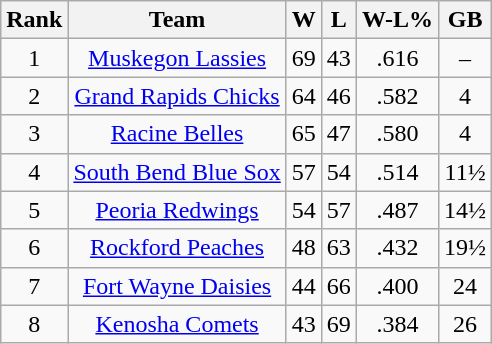<table class="wikitable" style="text-align:center;">
<tr>
<th>Rank</th>
<th>Team</th>
<th>W</th>
<th>L</th>
<th>W-L%</th>
<th>GB</th>
</tr>
<tr>
<td>1</td>
<td><a href='#'>Muskegon Lassies</a></td>
<td>69</td>
<td>43</td>
<td>.616</td>
<td>–</td>
</tr>
<tr>
<td>2</td>
<td><a href='#'>Grand Rapids Chicks</a></td>
<td>64</td>
<td>46</td>
<td>.582</td>
<td>4</td>
</tr>
<tr>
<td>3</td>
<td><a href='#'>Racine Belles</a></td>
<td>65</td>
<td>47</td>
<td>.580</td>
<td>4</td>
</tr>
<tr>
<td>4</td>
<td><a href='#'>South Bend Blue Sox</a></td>
<td>57</td>
<td>54</td>
<td>.514</td>
<td>11½</td>
</tr>
<tr>
<td>5</td>
<td><a href='#'>Peoria Redwings</a></td>
<td>54</td>
<td>57</td>
<td>.487</td>
<td>14½</td>
</tr>
<tr>
<td>6</td>
<td><a href='#'>Rockford Peaches</a></td>
<td>48</td>
<td>63</td>
<td>.432</td>
<td>19½</td>
</tr>
<tr>
<td>7</td>
<td><a href='#'>Fort Wayne Daisies</a></td>
<td>44</td>
<td>66</td>
<td>.400</td>
<td>24</td>
</tr>
<tr>
<td>8</td>
<td><a href='#'>Kenosha Comets</a></td>
<td>43</td>
<td>69</td>
<td>.384</td>
<td>26</td>
</tr>
</table>
